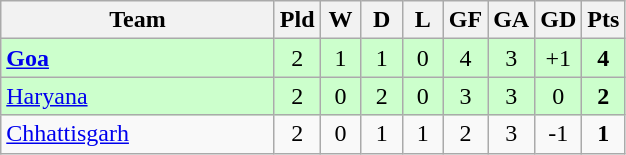<table class="wikitable" style="text-align: center;">
<tr>
<th width="175">Team</th>
<th width="20">Pld</th>
<th width="20">W</th>
<th width="20">D</th>
<th width="20">L</th>
<th width="20">GF</th>
<th width="20">GA</th>
<th width="20">GD</th>
<th width="20">Pts</th>
</tr>
<tr bgcolor=#ccffcc>
<td align=left><strong><a href='#'>Goa</a></strong></td>
<td>2</td>
<td>1</td>
<td>1</td>
<td>0</td>
<td>4</td>
<td>3</td>
<td>+1</td>
<td><strong>4</strong></td>
</tr>
<tr bgcolor=#ccffcc>
<td align=left><a href='#'>Haryana</a></td>
<td>2</td>
<td>0</td>
<td>2</td>
<td>0</td>
<td>3</td>
<td>3</td>
<td>0</td>
<td><strong>2</strong></td>
</tr>
<tr>
<td align=left><a href='#'>Chhattisgarh</a></td>
<td>2</td>
<td>0</td>
<td>1</td>
<td>1</td>
<td>2</td>
<td>3</td>
<td>-1</td>
<td><strong>1</strong></td>
</tr>
</table>
